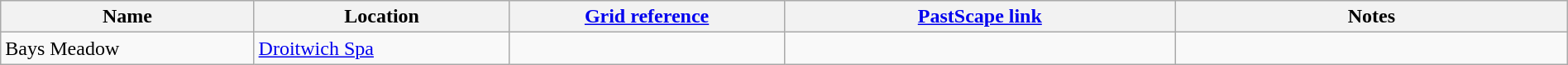<table class="wikitable sortable" border="1" style="width: 100%">
<tr>
<th scope="col">Name</th>
<th scope="col">Location</th>
<th scope="col"><a href='#'>Grid reference</a></th>
<th scope="col" class="unsortable" width="25%"><a href='#'>PastScape link</a></th>
<th scope="col" class="unsortable" width="25%">Notes</th>
</tr>
<tr>
<td>Bays Meadow</td>
<td><a href='#'>Droitwich Spa</a></td>
<td></td>
<td></td>
<td></td>
</tr>
</table>
